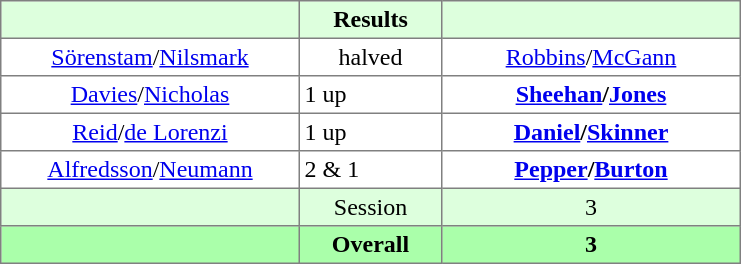<table border="1" cellpadding="3" style="border-collapse:collapse; text-align:center;">
<tr style="background:#dfd;">
<th style="width:12em;"></th>
<th style="width:5.5em;">Results</th>
<th style="width:12em;"></th>
</tr>
<tr>
<td><a href='#'>Sörenstam</a>/<a href='#'>Nilsmark</a></td>
<td>halved</td>
<td><a href='#'>Robbins</a>/<a href='#'>McGann</a></td>
</tr>
<tr>
<td><a href='#'>Davies</a>/<a href='#'>Nicholas</a></td>
<td align=left> 1 up</td>
<td><strong><a href='#'>Sheehan</a>/<a href='#'>Jones</a></strong></td>
</tr>
<tr>
<td><a href='#'>Reid</a>/<a href='#'>de Lorenzi</a></td>
<td align=left> 1 up</td>
<td><strong><a href='#'>Daniel</a>/<a href='#'>Skinner</a></strong></td>
</tr>
<tr>
<td><a href='#'>Alfredsson</a>/<a href='#'>Neumann</a></td>
<td align=left> 2 & 1</td>
<td><strong><a href='#'>Pepper</a>/<a href='#'>Burton</a></strong></td>
</tr>
<tr style="background:#dfd;">
<td></td>
<td>Session</td>
<td>3</td>
</tr>
<tr style="background:#afa;">
<th></th>
<th>Overall</th>
<th>3</th>
</tr>
</table>
